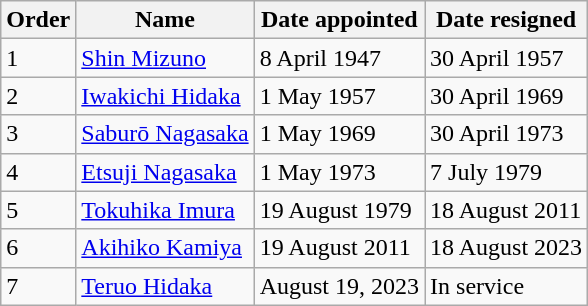<table class="wikitable">
<tr>
<th>Order</th>
<th>Name</th>
<th>Date appointed</th>
<th>Date resigned</th>
</tr>
<tr>
<td>1</td>
<td><a href='#'>Shin Mizuno</a></td>
<td>8 April 1947</td>
<td>30 April 1957</td>
</tr>
<tr>
<td>2</td>
<td><a href='#'>Iwakichi Hidaka</a></td>
<td>1 May 1957</td>
<td>30 April 1969</td>
</tr>
<tr>
<td>3</td>
<td><a href='#'>Saburō Nagasaka</a></td>
<td>1 May 1969</td>
<td>30 April 1973</td>
</tr>
<tr>
<td>4</td>
<td><a href='#'>Etsuji Nagasaka</a></td>
<td>1 May 1973</td>
<td>7 July 1979</td>
</tr>
<tr>
<td>5</td>
<td><a href='#'>Tokuhika Imura</a></td>
<td>19 August 1979</td>
<td>18 August 2011</td>
</tr>
<tr>
<td>6</td>
<td><a href='#'>Akihiko Kamiya</a></td>
<td>19 August 2011</td>
<td>18 August 2023</td>
</tr>
<tr>
<td>7</td>
<td><a href='#'>Teruo Hidaka</a></td>
<td>August 19, 2023</td>
<td>In service</td>
</tr>
</table>
